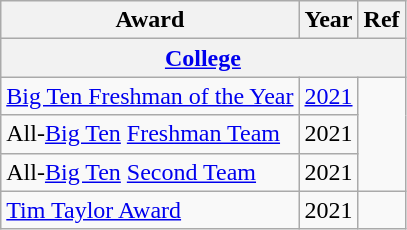<table class="wikitable">
<tr>
<th>Award</th>
<th>Year</th>
<th>Ref</th>
</tr>
<tr>
<th colspan="3"><a href='#'>College</a></th>
</tr>
<tr>
<td><a href='#'>Big Ten Freshman of the Year</a></td>
<td><a href='#'>2021</a></td>
<td rowspan="3"></td>
</tr>
<tr>
<td>All-<a href='#'>Big Ten</a> <a href='#'>Freshman Team</a></td>
<td>2021</td>
</tr>
<tr>
<td>All-<a href='#'>Big Ten</a> <a href='#'>Second Team</a></td>
<td>2021</td>
</tr>
<tr>
<td><a href='#'>Tim Taylor Award</a></td>
<td>2021</td>
<td></td>
</tr>
</table>
